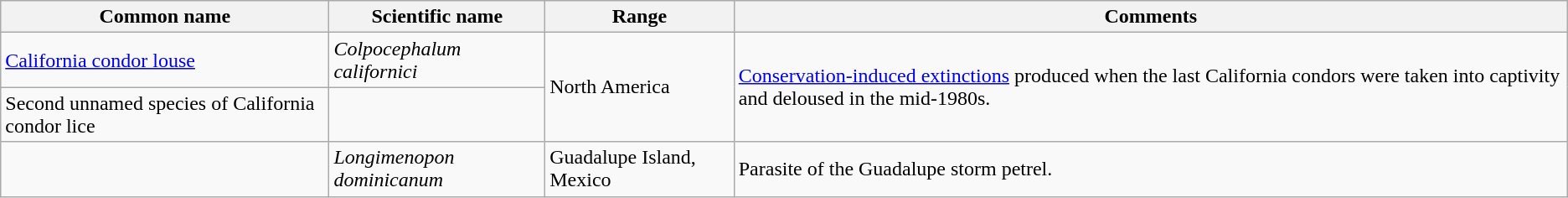<table class="wikitable">
<tr>
<th>Common name</th>
<th>Scientific name</th>
<th>Range</th>
<th class="unsortable">Comments</th>
</tr>
<tr>
<td><a href='#'>California condor louse</a></td>
<td><em>Colpocephalum californici</em></td>
<td rowspan="2">North America</td>
<td rowspan="2"><a href='#'>Conservation-induced extinctions</a> produced when the last California condors were taken into captivity and deloused in the mid-1980s.</td>
</tr>
<tr>
<td>Second unnamed species of California condor lice</td>
<td></td>
</tr>
<tr>
<td></td>
<td><em>Longimenopon dominicanum</em></td>
<td>Guadalupe Island, Mexico</td>
<td>Parasite of the Guadalupe storm petrel.</td>
</tr>
</table>
